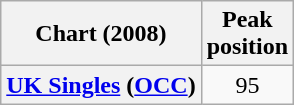<table class="wikitable plainrowheaders" style="text-align:center">
<tr>
<th scope="col">Chart (2008)</th>
<th scope="col">Peak<br>position</th>
</tr>
<tr>
<th scope="row"><a href='#'>UK Singles</a> (<a href='#'>OCC</a>)</th>
<td>95</td>
</tr>
</table>
